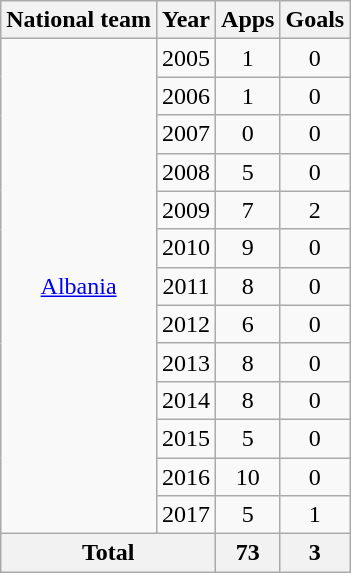<table class=wikitable style="text-align: center;">
<tr>
<th>National team</th>
<th>Year</th>
<th>Apps</th>
<th>Goals</th>
</tr>
<tr>
<td rowspan="13"><a href='#'>Albania</a></td>
<td>2005</td>
<td>1</td>
<td>0</td>
</tr>
<tr>
<td>2006</td>
<td>1</td>
<td>0</td>
</tr>
<tr>
<td>2007</td>
<td>0</td>
<td>0</td>
</tr>
<tr>
<td>2008</td>
<td>5</td>
<td>0</td>
</tr>
<tr>
<td>2009</td>
<td>7</td>
<td>2</td>
</tr>
<tr>
<td>2010</td>
<td>9</td>
<td>0</td>
</tr>
<tr>
<td>2011</td>
<td>8</td>
<td>0</td>
</tr>
<tr>
<td>2012</td>
<td>6</td>
<td>0</td>
</tr>
<tr>
<td>2013</td>
<td>8</td>
<td>0</td>
</tr>
<tr>
<td>2014</td>
<td>8</td>
<td>0</td>
</tr>
<tr>
<td>2015</td>
<td>5</td>
<td>0</td>
</tr>
<tr>
<td>2016</td>
<td>10</td>
<td>0</td>
</tr>
<tr>
<td>2017</td>
<td>5</td>
<td>1</td>
</tr>
<tr>
<th colspan="2">Total</th>
<th>73</th>
<th>3</th>
</tr>
</table>
